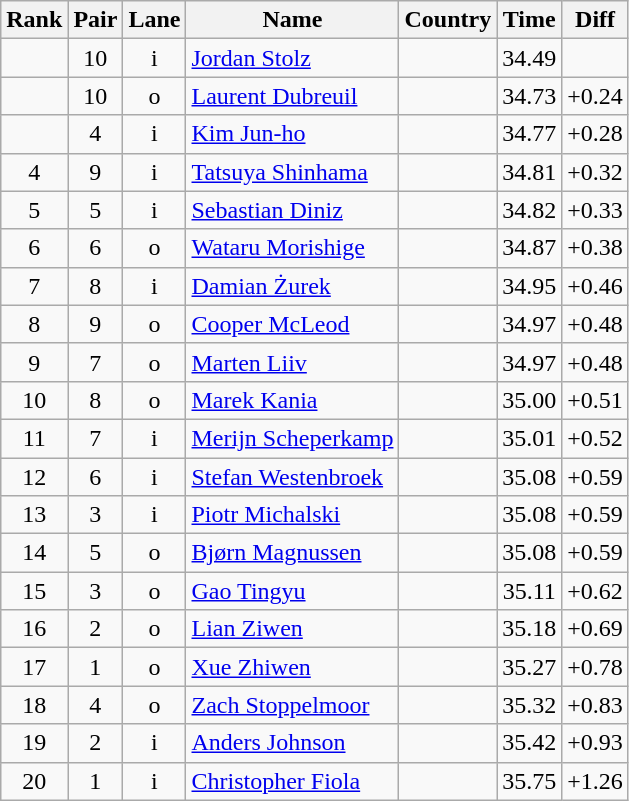<table class="wikitable sortable" style="text-align:center">
<tr>
<th>Rank</th>
<th>Pair</th>
<th>Lane</th>
<th>Name</th>
<th>Country</th>
<th>Time</th>
<th>Diff</th>
</tr>
<tr>
<td></td>
<td>10</td>
<td>i</td>
<td align=left><a href='#'>Jordan Stolz</a></td>
<td align=left></td>
<td>34.49</td>
<td></td>
</tr>
<tr>
<td></td>
<td>10</td>
<td>o</td>
<td align=left><a href='#'>Laurent Dubreuil</a></td>
<td align=left></td>
<td>34.73</td>
<td>+0.24</td>
</tr>
<tr>
<td></td>
<td>4</td>
<td>i</td>
<td align=left><a href='#'>Kim Jun-ho</a></td>
<td align=left></td>
<td>34.77</td>
<td>+0.28</td>
</tr>
<tr>
<td>4</td>
<td>9</td>
<td>i</td>
<td align=left><a href='#'>Tatsuya Shinhama</a></td>
<td align=left></td>
<td>34.81</td>
<td>+0.32</td>
</tr>
<tr>
<td>5</td>
<td>5</td>
<td>i</td>
<td align=left><a href='#'>Sebastian Diniz</a></td>
<td align=left></td>
<td>34.82</td>
<td>+0.33</td>
</tr>
<tr>
<td>6</td>
<td>6</td>
<td>o</td>
<td align=left><a href='#'>Wataru Morishige</a></td>
<td align=left></td>
<td>34.87</td>
<td>+0.38</td>
</tr>
<tr>
<td>7</td>
<td>8</td>
<td>i</td>
<td align=left><a href='#'>Damian Żurek</a></td>
<td align=left></td>
<td>34.95</td>
<td>+0.46</td>
</tr>
<tr>
<td>8</td>
<td>9</td>
<td>o</td>
<td align=left><a href='#'>Cooper McLeod</a></td>
<td align=left></td>
<td>34.97</td>
<td>+0.48</td>
</tr>
<tr>
<td>9</td>
<td>7</td>
<td>o</td>
<td align=left><a href='#'>Marten Liiv</a></td>
<td align=left></td>
<td>34.97</td>
<td>+0.48</td>
</tr>
<tr>
<td>10</td>
<td>8</td>
<td>o</td>
<td align=left><a href='#'>Marek Kania</a></td>
<td align=left></td>
<td>35.00</td>
<td>+0.51</td>
</tr>
<tr>
<td>11</td>
<td>7</td>
<td>i</td>
<td align=left><a href='#'>Merijn Scheperkamp</a></td>
<td align=left></td>
<td>35.01</td>
<td>+0.52</td>
</tr>
<tr>
<td>12</td>
<td>6</td>
<td>i</td>
<td align=left><a href='#'>Stefan Westenbroek</a></td>
<td align=left></td>
<td>35.08</td>
<td>+0.59</td>
</tr>
<tr>
<td>13</td>
<td>3</td>
<td>i</td>
<td align=left><a href='#'>Piotr Michalski</a></td>
<td align=left></td>
<td>35.08</td>
<td>+0.59</td>
</tr>
<tr>
<td>14</td>
<td>5</td>
<td>o</td>
<td align=left><a href='#'>Bjørn Magnussen</a></td>
<td align=left></td>
<td>35.08</td>
<td>+0.59</td>
</tr>
<tr>
<td>15</td>
<td>3</td>
<td>o</td>
<td align=left><a href='#'>Gao Tingyu</a></td>
<td align=left></td>
<td>35.11</td>
<td>+0.62</td>
</tr>
<tr>
<td>16</td>
<td>2</td>
<td>o</td>
<td align=left><a href='#'>Lian Ziwen</a></td>
<td align=left></td>
<td>35.18</td>
<td>+0.69</td>
</tr>
<tr>
<td>17</td>
<td>1</td>
<td>o</td>
<td align=left><a href='#'>Xue Zhiwen</a></td>
<td align=left></td>
<td>35.27</td>
<td>+0.78</td>
</tr>
<tr>
<td>18</td>
<td>4</td>
<td>o</td>
<td align=left><a href='#'>Zach Stoppelmoor</a></td>
<td align=left></td>
<td>35.32</td>
<td>+0.83</td>
</tr>
<tr>
<td>19</td>
<td>2</td>
<td>i</td>
<td align=left><a href='#'>Anders Johnson</a></td>
<td align=left></td>
<td>35.42</td>
<td>+0.93</td>
</tr>
<tr>
<td>20</td>
<td>1</td>
<td>i</td>
<td align=left><a href='#'>Christopher Fiola</a></td>
<td align=left></td>
<td>35.75</td>
<td>+1.26</td>
</tr>
</table>
